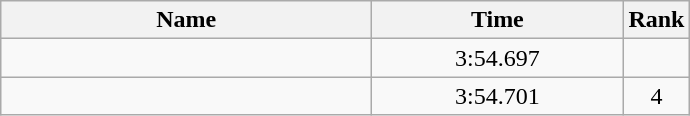<table class="wikitable" style="text-align:center;">
<tr>
<th style="width:15em">Name</th>
<th style="width:10em">Time</th>
<th>Rank</th>
</tr>
<tr>
<td align="left"></td>
<td>3:54.697</td>
<td></td>
</tr>
<tr>
<td align="left"></td>
<td>3:54.701</td>
<td>4</td>
</tr>
</table>
